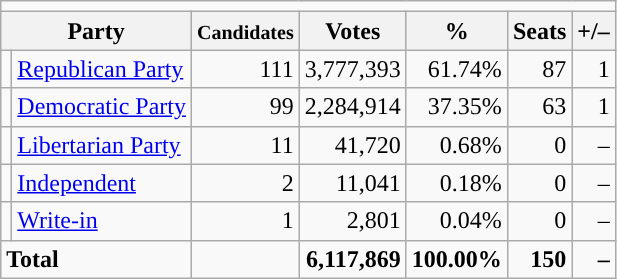<table class="wikitable" style="font-size:100%; text-align:right;">
<tr>
<td colspan="15" align="center"></td>
</tr>
<tr>
<th colspan="2">Party</th>
<th><small>Candi</small><small>dates</small></th>
<th>Votes</th>
<th>%</th>
<th>Seats</th>
<th>+/–</th>
</tr>
<tr>
<td style="background:"></td>
<td align="left"><a href='#'>Republican Party</a></td>
<td>111</td>
<td>3,777,393</td>
<td>61.74%</td>
<td>87</td>
<td>1</td>
</tr>
<tr>
<td style="background:"></td>
<td align="left"><a href='#'>Democratic Party</a></td>
<td>99</td>
<td>2,284,914</td>
<td>37.35%</td>
<td>63</td>
<td>1</td>
</tr>
<tr>
<td style="background:"></td>
<td align="left"><a href='#'>Libertarian Party</a></td>
<td>11</td>
<td>41,720</td>
<td>0.68%</td>
<td>0</td>
<td>–</td>
</tr>
<tr>
<td style="background:"></td>
<td align="left"><a href='#'>Independent</a></td>
<td>2</td>
<td>11,041</td>
<td>0.18%</td>
<td>0</td>
<td>–</td>
</tr>
<tr>
<td style="background:"></td>
<td align="left"><a href='#'>Write-in</a></td>
<td>1</td>
<td>2,801</td>
<td>0.04%</td>
<td>0</td>
<td>–</td>
</tr>
<tr style="font-weight:bold">
<td colspan="2" align="left">Total</td>
<td></td>
<td>6,117,869</td>
<td>100.00%</td>
<td>150</td>
<td>–</td>
</tr>
</table>
